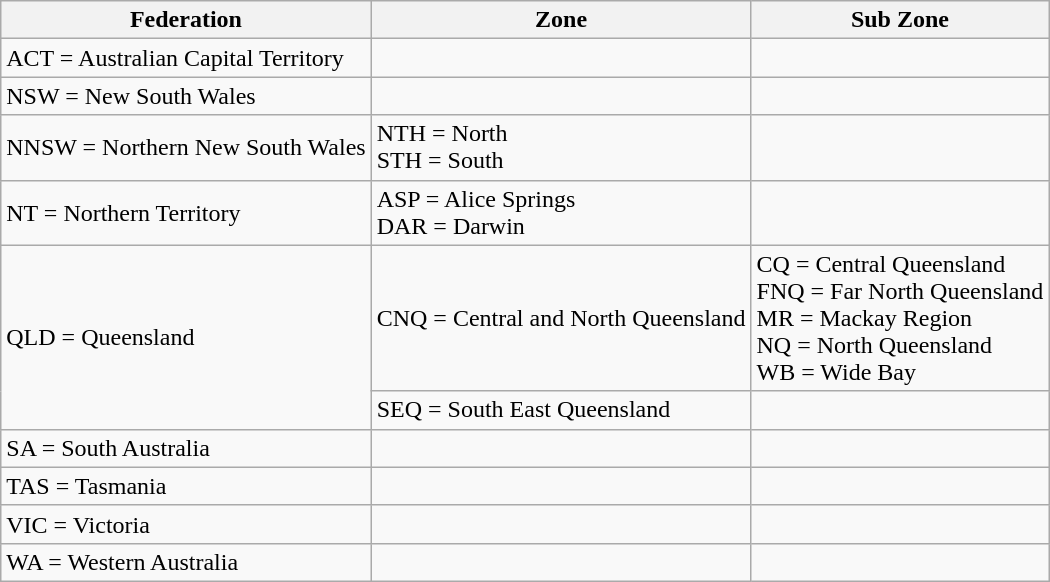<table class="wikitable">
<tr>
<th>Federation</th>
<th>Zone</th>
<th>Sub Zone</th>
</tr>
<tr>
<td>ACT = Australian Capital Territory</td>
<td></td>
<td></td>
</tr>
<tr>
<td>NSW = New South Wales</td>
<td></td>
<td></td>
</tr>
<tr>
<td>NNSW = Northern New South Wales</td>
<td>NTH = North <br> STH = South</td>
<td></td>
</tr>
<tr>
<td>NT = Northern Territory</td>
<td>ASP = Alice Springs <br> DAR = Darwin</td>
<td></td>
</tr>
<tr>
<td rowspan=2>QLD = Queensland</td>
<td>CNQ = Central and North Queensland</td>
<td>CQ = Central Queensland <br>FNQ = Far North Queensland <br>MR = Mackay Region <br>NQ = North Queensland <br>WB = Wide Bay</td>
</tr>
<tr>
<td>SEQ = South East Queensland</td>
<td></td>
</tr>
<tr>
<td>SA = South Australia</td>
<td></td>
<td></td>
</tr>
<tr>
<td>TAS = Tasmania</td>
<td></td>
<td></td>
</tr>
<tr>
<td>VIC = Victoria</td>
<td></td>
<td></td>
</tr>
<tr>
<td>WA = Western Australia</td>
<td></td>
<td></td>
</tr>
</table>
